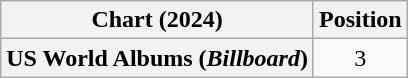<table class="wikitable sortable plainrowheaders" style="text-align:center">
<tr>
<th scope="col">Chart (2024)</th>
<th scope="col">Position</th>
</tr>
<tr>
<th scope="row">US World Albums (<em>Billboard</em>)</th>
<td>3</td>
</tr>
</table>
